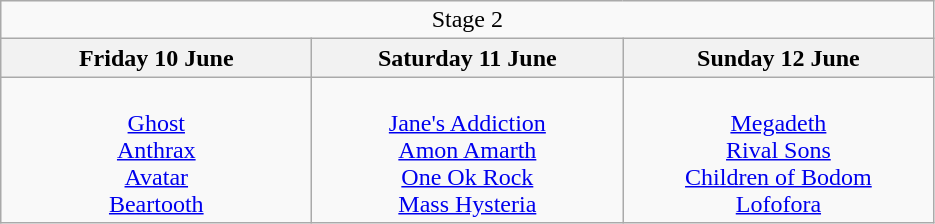<table class="wikitable">
<tr>
<td colspan="3" style="text-align:center;">Stage 2</td>
</tr>
<tr>
<th>Friday 10 June</th>
<th>Saturday 11 June</th>
<th>Sunday 12 June</th>
</tr>
<tr>
<td style="text-align:center; vertical-align:top; width:200px;"><br><a href='#'>Ghost</a><br>
<a href='#'>Anthrax</a><br>
<a href='#'>Avatar</a><br>
<a href='#'>Beartooth</a><br></td>
<td style="text-align:center; vertical-align:top; width:200px;"><br><a href='#'>Jane's Addiction</a><br>
<a href='#'>Amon Amarth</a><br>
<a href='#'>One Ok Rock</a><br>
<a href='#'>Mass Hysteria</a><br></td>
<td style="text-align:center; vertical-align:top; width:200px;"><br><a href='#'>Megadeth</a><br>
<a href='#'>Rival Sons</a><br>
<a href='#'>Children of Bodom</a><br>
<a href='#'>Lofofora</a><br></td>
</tr>
</table>
